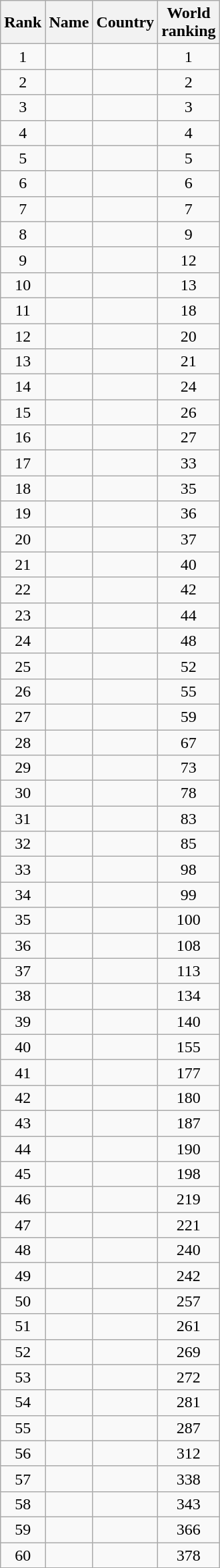<table class="wikitable sortable">
<tr>
<th>Rank</th>
<th>Name</th>
<th>Country</th>
<th>World<br>ranking</th>
</tr>
<tr>
<td align=center>1</td>
<td></td>
<td align=left></td>
<td align=center>1</td>
</tr>
<tr>
<td align=center>2</td>
<td></td>
<td align=left></td>
<td align=center>2</td>
</tr>
<tr>
<td align=center>3</td>
<td></td>
<td align=left></td>
<td align=center>3</td>
</tr>
<tr>
<td align=center>4</td>
<td></td>
<td align=left></td>
<td align=center>4</td>
</tr>
<tr>
<td align=center>5</td>
<td></td>
<td align=left></td>
<td align=center>5</td>
</tr>
<tr>
<td align=center>6</td>
<td></td>
<td align=left></td>
<td align=center>6</td>
</tr>
<tr>
<td align=center>7</td>
<td></td>
<td align=left></td>
<td align=center>7</td>
</tr>
<tr>
<td align=center>8</td>
<td></td>
<td align=left></td>
<td align=center>9</td>
</tr>
<tr>
<td align=center>9</td>
<td></td>
<td align=left></td>
<td align=center>12</td>
</tr>
<tr>
<td align=center>10</td>
<td></td>
<td align=left></td>
<td align=center>13</td>
</tr>
<tr>
<td align=center>11</td>
<td></td>
<td align=left></td>
<td align=center>18</td>
</tr>
<tr>
<td align=center>12</td>
<td></td>
<td align=left></td>
<td align=center>20</td>
</tr>
<tr>
<td align=center>13</td>
<td></td>
<td align=left></td>
<td align=center>21</td>
</tr>
<tr>
<td align=center>14</td>
<td></td>
<td align=left></td>
<td align=center>24</td>
</tr>
<tr>
<td align=center>15</td>
<td></td>
<td align=left></td>
<td align=center>26</td>
</tr>
<tr>
<td align=center>16</td>
<td></td>
<td align=left></td>
<td align=center>27</td>
</tr>
<tr>
<td align=center>17</td>
<td></td>
<td align=left></td>
<td align=center>33</td>
</tr>
<tr>
<td align=center>18</td>
<td></td>
<td align=left></td>
<td align=center>35</td>
</tr>
<tr>
<td align=center>19</td>
<td></td>
<td align=left></td>
<td align=center>36</td>
</tr>
<tr>
<td align=center>20</td>
<td></td>
<td align=left></td>
<td align=center>37</td>
</tr>
<tr>
<td align=center>21</td>
<td></td>
<td align=left></td>
<td align=center>40</td>
</tr>
<tr>
<td align=center>22</td>
<td></td>
<td align=left></td>
<td align=center>42</td>
</tr>
<tr>
<td align=center>23</td>
<td></td>
<td align=left></td>
<td align=center>44</td>
</tr>
<tr>
<td align=center>24</td>
<td></td>
<td align=left></td>
<td align=center>48</td>
</tr>
<tr>
<td align=center>25</td>
<td></td>
<td align=left></td>
<td align=center>52</td>
</tr>
<tr>
<td align=center>26</td>
<td></td>
<td align=left></td>
<td align=center>55</td>
</tr>
<tr>
<td align=center>27</td>
<td></td>
<td align=left></td>
<td align=center>59</td>
</tr>
<tr>
<td align=center>28</td>
<td></td>
<td align=left></td>
<td align=center>67</td>
</tr>
<tr>
<td align=center>29</td>
<td></td>
<td align=left></td>
<td align=center>73</td>
</tr>
<tr>
<td align=center>30</td>
<td></td>
<td align=left></td>
<td align=center>78</td>
</tr>
<tr>
<td align=center>31</td>
<td></td>
<td align=left></td>
<td align=center>83</td>
</tr>
<tr>
<td align=center>32</td>
<td></td>
<td align=left></td>
<td align=center>85</td>
</tr>
<tr>
<td align=center>33</td>
<td></td>
<td align=left></td>
<td align=center>98</td>
</tr>
<tr>
<td align=center>34</td>
<td></td>
<td align=left></td>
<td align=center>99</td>
</tr>
<tr>
<td align=center>35</td>
<td></td>
<td align=left></td>
<td align=center>100</td>
</tr>
<tr>
<td align=center>36</td>
<td></td>
<td align=left></td>
<td align=center>108</td>
</tr>
<tr>
<td align=center>37</td>
<td></td>
<td align=left></td>
<td align=center>113</td>
</tr>
<tr>
<td align=center>38</td>
<td></td>
<td align=left></td>
<td align=center>134</td>
</tr>
<tr>
<td align=center>39</td>
<td></td>
<td align=left></td>
<td align=center>140</td>
</tr>
<tr>
<td align=center>40</td>
<td></td>
<td align=left></td>
<td align=center>155</td>
</tr>
<tr>
<td align=center>41</td>
<td></td>
<td align=left></td>
<td align=center>177</td>
</tr>
<tr>
<td align=center>42</td>
<td></td>
<td align=left></td>
<td align=center>180</td>
</tr>
<tr>
<td align=center>43</td>
<td></td>
<td align=left></td>
<td align=center>187</td>
</tr>
<tr>
<td align=center>44</td>
<td></td>
<td align=left></td>
<td align=center>190</td>
</tr>
<tr>
<td align=center>45</td>
<td></td>
<td align=left></td>
<td align=center>198</td>
</tr>
<tr>
<td align=center>46</td>
<td></td>
<td align=left></td>
<td align=center>219</td>
</tr>
<tr>
<td align=center>47</td>
<td></td>
<td align=left></td>
<td align=center>221</td>
</tr>
<tr>
<td align=center>48</td>
<td></td>
<td align=left></td>
<td align=center>240</td>
</tr>
<tr>
<td align=center>49</td>
<td></td>
<td align=left></td>
<td align=center>242</td>
</tr>
<tr>
<td align=center>50</td>
<td></td>
<td align=left></td>
<td align=center>257</td>
</tr>
<tr>
<td align=center>51</td>
<td></td>
<td align=left></td>
<td align=center>261</td>
</tr>
<tr>
<td align=center>52</td>
<td></td>
<td align=left></td>
<td align=center>269</td>
</tr>
<tr>
<td align=center>53</td>
<td></td>
<td align=left></td>
<td align=center>272</td>
</tr>
<tr>
<td align=center>54</td>
<td></td>
<td align=left></td>
<td align=center>281</td>
</tr>
<tr>
<td align=center>55</td>
<td></td>
<td align=left></td>
<td align=center>287</td>
</tr>
<tr>
<td align=center>56</td>
<td></td>
<td align=left></td>
<td align=center>312</td>
</tr>
<tr>
<td align=center>57</td>
<td></td>
<td align=left></td>
<td align=center>338</td>
</tr>
<tr>
<td align=center>58</td>
<td></td>
<td align=left></td>
<td align=center>343</td>
</tr>
<tr>
<td align=center>59</td>
<td></td>
<td align=left></td>
<td align=center>366</td>
</tr>
<tr>
<td align=center>60</td>
<td></td>
<td align=left></td>
<td align=center>378</td>
</tr>
</table>
